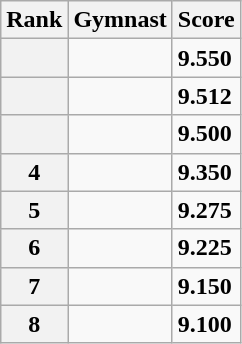<table class="wikitable sortable">
<tr>
<th scope="col">Rank</th>
<th scope="col">Gymnast</th>
<th scope="col">Score</th>
</tr>
<tr>
<th scope="row"></th>
<td></td>
<td><strong>9.550</strong></td>
</tr>
<tr>
<th scope="row"></th>
<td></td>
<td><strong>9.512</strong></td>
</tr>
<tr>
<th scope="row"></th>
<td></td>
<td><strong>9.500</strong></td>
</tr>
<tr>
<th scope="row">4</th>
<td></td>
<td><strong>9.350</strong></td>
</tr>
<tr>
<th scope="row">5</th>
<td></td>
<td><strong>9.275</strong></td>
</tr>
<tr>
<th scope="row">6</th>
<td></td>
<td><strong>9.225</strong></td>
</tr>
<tr>
<th scope="row">7</th>
<td></td>
<td><strong>9.150</strong></td>
</tr>
<tr>
<th scope="row">8</th>
<td></td>
<td><strong>9.100</strong></td>
</tr>
</table>
